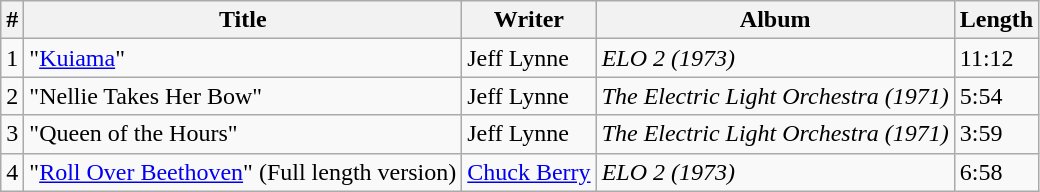<table class="wikitable sortable">
<tr>
<th>#</th>
<th>Title</th>
<th>Writer</th>
<th>Album</th>
<th>Length</th>
</tr>
<tr>
<td>1</td>
<td>"<a href='#'>Kuiama</a>"</td>
<td>Jeff Lynne</td>
<td><em>ELO 2 (1973)</em></td>
<td>11:12</td>
</tr>
<tr>
<td>2</td>
<td>"Nellie Takes Her Bow"</td>
<td>Jeff Lynne</td>
<td><em>The Electric Light Orchestra (1971)</em></td>
<td>5:54</td>
</tr>
<tr>
<td>3</td>
<td>"Queen of the Hours"</td>
<td>Jeff Lynne</td>
<td><em>The Electric Light Orchestra (1971)</em></td>
<td>3:59</td>
</tr>
<tr>
<td>4</td>
<td>"<a href='#'>Roll Over Beethoven</a>" (Full length version)</td>
<td><a href='#'>Chuck Berry</a></td>
<td><em>ELO 2 (1973)</em></td>
<td>6:58</td>
</tr>
</table>
